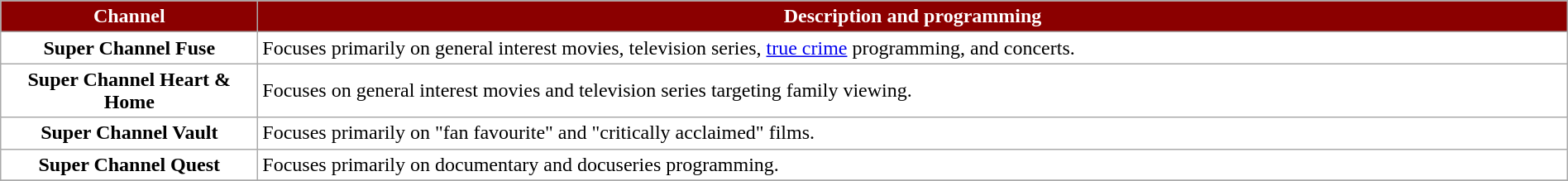<table class="wikitable" text-align: center; width="100%" style="background-color: #FFFFFF">
<tr style="color:white;">
<th style="background-color: #8B0000">Channel</th>
<th style="background-color: #8B0000">Description and programming</th>
</tr>
<tr>
<td align="center" width="200pt"><strong>Super Channel Fuse</strong></td>
<td>Focuses primarily on general interest movies, television series, <a href='#'>true crime</a> programming, and concerts.</td>
</tr>
<tr>
<td align="center" width="200pt"><strong>Super Channel Heart & Home</strong></td>
<td>Focuses on general interest movies and television series targeting family viewing.</td>
</tr>
<tr>
<td align="center" width="200pt"><strong>Super Channel Vault</strong></td>
<td>Focuses primarily on "fan favourite" and "critically acclaimed" films.</td>
</tr>
<tr>
<td align="center" width="200pt"><strong>Super Channel Quest</strong></td>
<td>Focuses primarily on documentary and docuseries programming.</td>
</tr>
<tr>
</tr>
</table>
